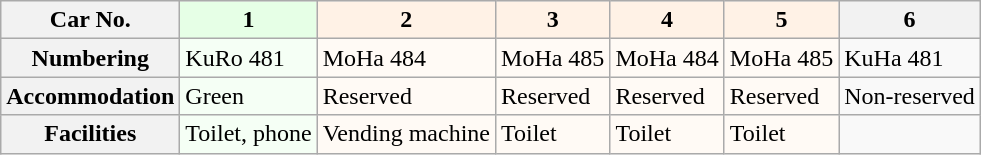<table class="wikitable">
<tr>
<th>Car No.</th>
<th style="background: #E6FFE6">1</th>
<th style="background: #FFF2E6">2</th>
<th style="background: #FFF2E6">3</th>
<th style="background: #FFF2E6">4</th>
<th style="background: #FFF2E6">5</th>
<th>6</th>
</tr>
<tr>
<th>Numbering</th>
<td style="background: #F5FFF5">KuRo 481</td>
<td style="background: #FFFAF5">MoHa 484</td>
<td style="background: #FFFAF5">MoHa 485</td>
<td style="background: #FFFAF5">MoHa 484</td>
<td style="background: #FFFAF5">MoHa 485</td>
<td>KuHa 481</td>
</tr>
<tr>
<th>Accommodation</th>
<td style="background: #F5FFF5"> Green</td>
<td style="background: #FFFAF5"> Reserved</td>
<td style="background: #FFFAF5"> Reserved</td>
<td style="background: #FFFAF5"> Reserved</td>
<td style="background: #FFFAF5"> Reserved</td>
<td> Non-reserved</td>
</tr>
<tr>
<th>Facilities</th>
<td style="background: #F5FFF5">Toilet, phone</td>
<td style="background: #FFFAF5">Vending machine</td>
<td style="background: #FFFAF5">Toilet</td>
<td style="background: #FFFAF5">Toilet</td>
<td style="background: #FFFAF5">Toilet</td>
<td> </td>
</tr>
</table>
